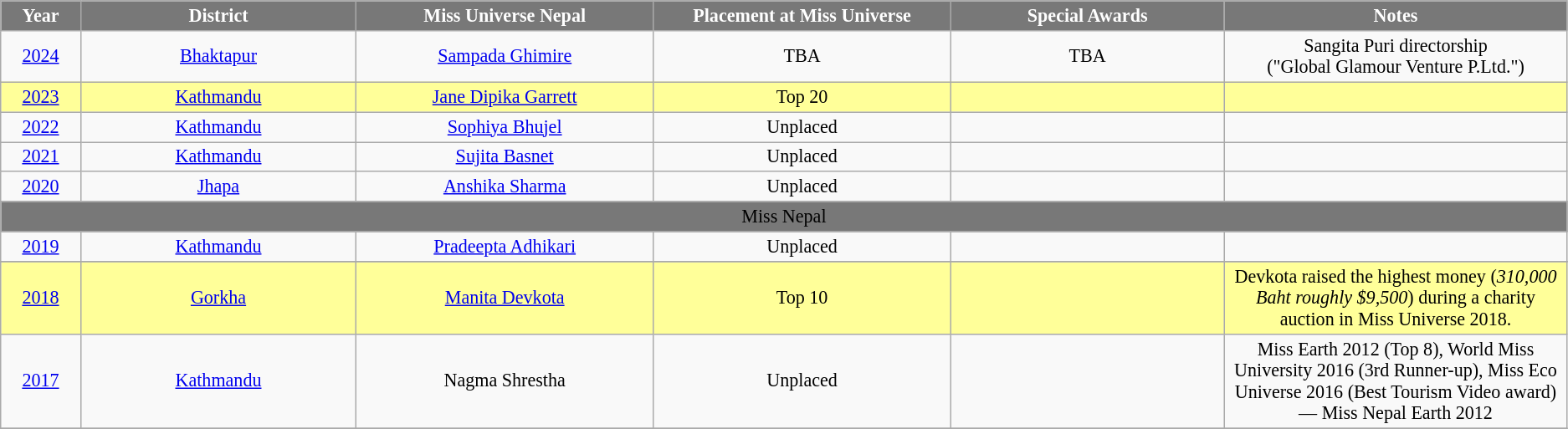<table class="wikitable" style="font-size: 92%; text-align:center">
<tr>
<th width="60" style="background-color:#787878;color:#FFFFFF;">Year</th>
<th width="230" style="background-color:#787878;color:#FFFFFF;">District</th>
<th width="250" style="background-color:#787878;color:#FFFFFF;">Miss Universe Nepal</th>
<th width="250" style="background-color:#787878;color:#FFFFFF;">Placement at Miss Universe</th>
<th width="230" style="background-color:#787878;color:#FFFFFF;">Special Awards</th>
<th width="290" style="background-color:#787878;color:#FFFFFF;">Notes</th>
</tr>
<tr>
<td><a href='#'>2024</a></td>
<td><a href='#'>Bhaktapur</a></td>
<td><a href='#'>Sampada Ghimire</a></td>
<td>TBA</td>
<td>TBA</td>
<td>Sangita Puri directorship<br>("Global Glamour Venture P.Ltd.")</td>
</tr>
<tr style="background-color:#FFFF99; ">
<td><a href='#'>2023</a></td>
<td><a href='#'>Kathmandu</a></td>
<td><a href='#'>Jane Dipika Garrett</a></td>
<td>Top 20</td>
<td></td>
<td></td>
</tr>
<tr>
<td><a href='#'>2022</a></td>
<td><a href='#'>Kathmandu</a></td>
<td><a href='#'>Sophiya Bhujel</a></td>
<td>Unplaced</td>
<td></td>
<td></td>
</tr>
<tr>
<td><a href='#'>2021</a></td>
<td><a href='#'>Kathmandu</a></td>
<td><a href='#'>Sujita Basnet</a></td>
<td>Unplaced</td>
<td></td>
<td></td>
</tr>
<tr>
<td><a href='#'>2020</a></td>
<td><a href='#'>Jhapa</a></td>
<td><a href='#'>Anshika Sharma</a></td>
<td>Unplaced</td>
<td></td>
<td></td>
</tr>
<tr>
</tr>
<tr bgcolor="#787878" align="center">
<td colspan="6"><span>Miss Nepal</span></td>
</tr>
<tr>
<td><a href='#'>2019</a></td>
<td><a href='#'>Kathmandu</a></td>
<td><a href='#'>Pradeepta Adhikari</a></td>
<td>Unplaced</td>
<td></td>
<td></td>
</tr>
<tr>
</tr>
<tr style="background-color:#FFFF99; ">
<td><a href='#'>2018</a></td>
<td><a href='#'>Gorkha</a></td>
<td><a href='#'>Manita Devkota</a></td>
<td>Top 10</td>
<td></td>
<td>Devkota raised the highest money (<em>310,000 Baht roughly $9,500</em>) during a charity auction in Miss Universe 2018.</td>
</tr>
<tr>
<td><a href='#'>2017</a></td>
<td><a href='#'>Kathmandu</a></td>
<td>Nagma Shrestha</td>
<td>Unplaced</td>
<td></td>
<td>Miss Earth 2012 (Top 8), World Miss University 2016 (3rd Runner-up), Miss Eco Universe 2016 (Best Tourism Video award) — Miss Nepal Earth 2012</td>
</tr>
<tr>
</tr>
</table>
